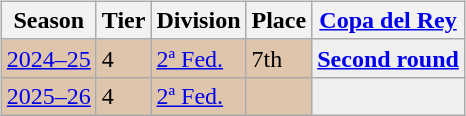<table>
<tr>
<td valign="top" width=0%><br><table class="wikitable">
<tr style="background:#f0f6fa;">
<th>Season</th>
<th>Tier</th>
<th>Division</th>
<th>Place</th>
<th><a href='#'>Copa del Rey</a></th>
</tr>
<tr>
<td style="background:#DEC5AB;"><a href='#'>2024–25</a></td>
<td style="background:#DEC5AB;">4</td>
<td style="background:#DEC5AB;"><a href='#'>2ª Fed.</a></td>
<td style="background:#DEC5AB;">7th</td>
<th style="background:#efefef;"><a href='#'>Second round</a></th>
</tr>
<tr>
<td style="background:#DEC5AB;"><a href='#'>2025–26</a></td>
<td style="background:#DEC5AB;">4</td>
<td style="background:#DEC5AB;"><a href='#'>2ª Fed.</a></td>
<td style="background:#DEC5AB;"></td>
<th style="background:#efefef;"></th>
</tr>
</table>
</td>
</tr>
</table>
